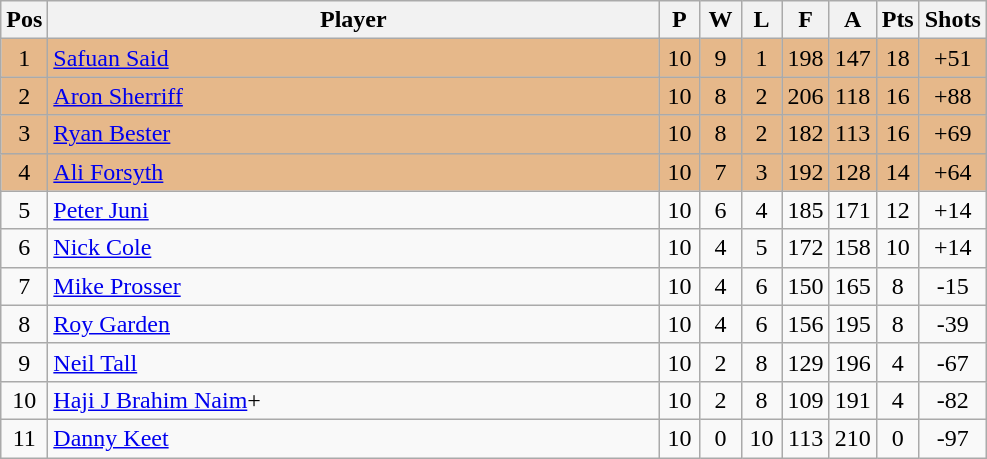<table class="wikitable" style="font-size: 100%">
<tr>
<th width=20>Pos</th>
<th width=400>Player</th>
<th width=20>P</th>
<th width=20>W</th>
<th width=20>L</th>
<th width=20>F</th>
<th width=20>A</th>
<th width=20>Pts</th>
<th width=20>Shots</th>
</tr>
<tr align=center style="background: #E6B88A;">
<td>1</td>
<td align="left"> <a href='#'>Safuan Said</a></td>
<td>10</td>
<td>9</td>
<td>1</td>
<td>198</td>
<td>147</td>
<td>18</td>
<td>+51</td>
</tr>
<tr align=center style="background: #E6B88A;">
<td>2</td>
<td align="left"> <a href='#'>Aron Sherriff</a></td>
<td>10</td>
<td>8</td>
<td>2</td>
<td>206</td>
<td>118</td>
<td>16</td>
<td>+88</td>
</tr>
<tr align=center style="background: #E6B88A;">
<td>3</td>
<td align="left"> <a href='#'>Ryan Bester</a></td>
<td>10</td>
<td>8</td>
<td>2</td>
<td>182</td>
<td>113</td>
<td>16</td>
<td>+69</td>
</tr>
<tr align=center style="background: #E6B88A;">
<td>4</td>
<td align="left"> <a href='#'>Ali Forsyth</a></td>
<td>10</td>
<td>7</td>
<td>3</td>
<td>192</td>
<td>128</td>
<td>14</td>
<td>+64</td>
</tr>
<tr align=center>
<td>5</td>
<td align="left"> <a href='#'>Peter Juni</a></td>
<td>10</td>
<td>6</td>
<td>4</td>
<td>185</td>
<td>171</td>
<td>12</td>
<td>+14</td>
</tr>
<tr align=center>
<td>6</td>
<td align="left"> <a href='#'>Nick Cole</a></td>
<td>10</td>
<td>4</td>
<td>5</td>
<td>172</td>
<td>158</td>
<td>10</td>
<td>+14</td>
</tr>
<tr align=center>
<td>7</td>
<td align="left"> <a href='#'>Mike Prosser</a></td>
<td>10</td>
<td>4</td>
<td>6</td>
<td>150</td>
<td>165</td>
<td>8</td>
<td>-15</td>
</tr>
<tr align=center>
<td>8</td>
<td align="left"> <a href='#'>Roy Garden</a></td>
<td>10</td>
<td>4</td>
<td>6</td>
<td>156</td>
<td>195</td>
<td>8</td>
<td>-39</td>
</tr>
<tr align=center>
<td>9</td>
<td align="left"> <a href='#'>Neil Tall</a></td>
<td>10</td>
<td>2</td>
<td>8</td>
<td>129</td>
<td>196</td>
<td>4</td>
<td>-67</td>
</tr>
<tr align=center>
<td>10</td>
<td align="left"> <a href='#'>Haji J Brahim Naim</a>+</td>
<td>10</td>
<td>2</td>
<td>8</td>
<td>109</td>
<td>191</td>
<td>4</td>
<td>-82</td>
</tr>
<tr align=center>
<td>11</td>
<td align="left"> <a href='#'>Danny Keet</a></td>
<td>10</td>
<td>0</td>
<td>10</td>
<td>113</td>
<td>210</td>
<td>0</td>
<td>-97</td>
</tr>
</table>
